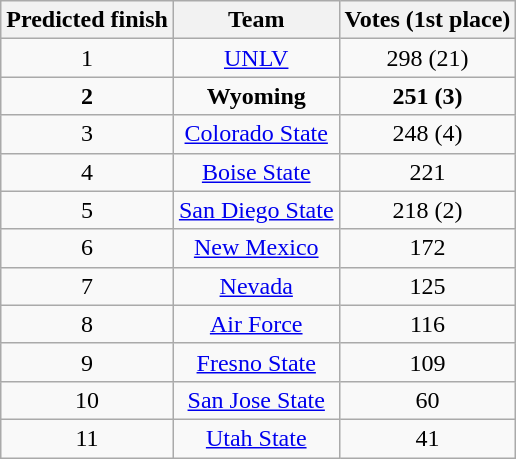<table class="wikitable" border="1">
<tr align=center>
<th style= >Predicted finish</th>
<th style= >Team</th>
<th style= >Votes (1st place)</th>
</tr>
<tr align="center">
<td>1</td>
<td><a href='#'>UNLV</a></td>
<td>298 (21)</td>
</tr>
<tr align="center">
<td><strong>2</strong></td>
<td><strong>Wyoming</strong></td>
<td><strong>251 (3)</strong></td>
</tr>
<tr align="center">
<td>3</td>
<td><a href='#'>Colorado State</a></td>
<td>248 (4)</td>
</tr>
<tr align="center">
<td>4</td>
<td><a href='#'>Boise State</a></td>
<td>221</td>
</tr>
<tr align="center">
<td>5</td>
<td><a href='#'>San Diego State</a></td>
<td>218 (2)</td>
</tr>
<tr align="center">
<td>6</td>
<td><a href='#'>New Mexico</a></td>
<td>172</td>
</tr>
<tr align="center">
<td>7</td>
<td><a href='#'>Nevada</a></td>
<td>125</td>
</tr>
<tr align="center">
<td>8</td>
<td><a href='#'>Air Force</a></td>
<td>116</td>
</tr>
<tr align="center">
<td>9</td>
<td><a href='#'>Fresno State</a></td>
<td>109</td>
</tr>
<tr align="center">
<td>10</td>
<td><a href='#'>San Jose State</a></td>
<td>60</td>
</tr>
<tr align="center">
<td>11</td>
<td><a href='#'>Utah State</a></td>
<td>41</td>
</tr>
</table>
